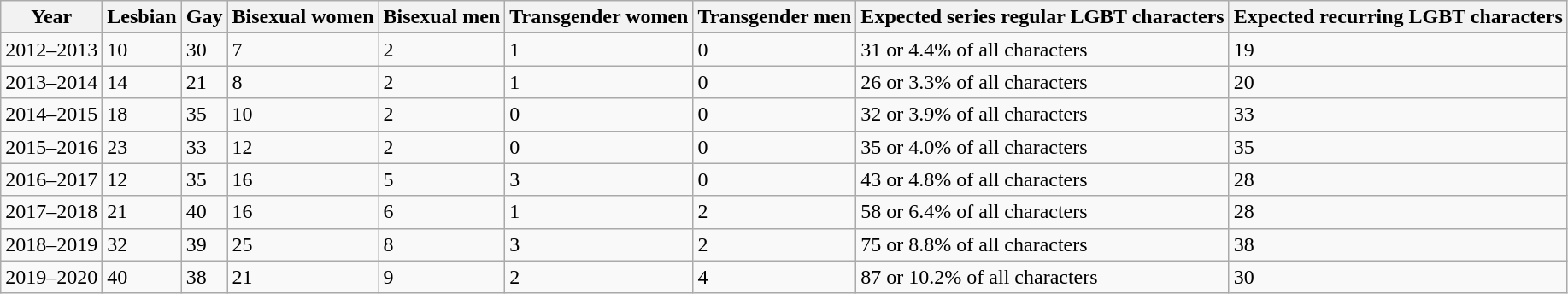<table class="wikitable">
<tr>
<th>Year</th>
<th>Lesbian</th>
<th>Gay</th>
<th>Bisexual women</th>
<th>Bisexual men</th>
<th>Transgender women</th>
<th>Transgender men</th>
<th>Expected series regular LGBT characters</th>
<th>Expected recurring LGBT characters</th>
</tr>
<tr>
<td>2012–2013</td>
<td>10</td>
<td>30</td>
<td>7</td>
<td>2</td>
<td>1</td>
<td>0</td>
<td>31 or 4.4% of all characters</td>
<td>19</td>
</tr>
<tr>
<td>2013–2014</td>
<td>14</td>
<td>21</td>
<td>8</td>
<td>2</td>
<td>1</td>
<td>0</td>
<td>26 or 3.3% of all characters</td>
<td>20</td>
</tr>
<tr>
<td>2014–2015</td>
<td>18</td>
<td>35</td>
<td>10</td>
<td>2</td>
<td>0</td>
<td>0</td>
<td>32 or 3.9% of all characters</td>
<td>33</td>
</tr>
<tr>
<td>2015–2016</td>
<td>23</td>
<td>33</td>
<td>12</td>
<td>2</td>
<td>0</td>
<td>0</td>
<td>35 or 4.0% of all characters</td>
<td>35</td>
</tr>
<tr>
<td>2016–2017</td>
<td>12</td>
<td>35</td>
<td>16</td>
<td>5</td>
<td>3</td>
<td>0</td>
<td>43 or 4.8% of all characters</td>
<td>28</td>
</tr>
<tr>
<td>2017–2018</td>
<td>21</td>
<td>40</td>
<td>16</td>
<td>6</td>
<td>1</td>
<td>2</td>
<td>58 or 6.4% of all characters</td>
<td>28</td>
</tr>
<tr>
<td>2018–2019</td>
<td>32</td>
<td>39</td>
<td>25</td>
<td>8</td>
<td>3</td>
<td>2</td>
<td>75 or 8.8% of all characters</td>
<td>38</td>
</tr>
<tr>
<td>2019–2020</td>
<td>40</td>
<td>38</td>
<td>21</td>
<td>9</td>
<td>2</td>
<td>4</td>
<td>87 or 10.2% of all characters</td>
<td>30</td>
</tr>
</table>
